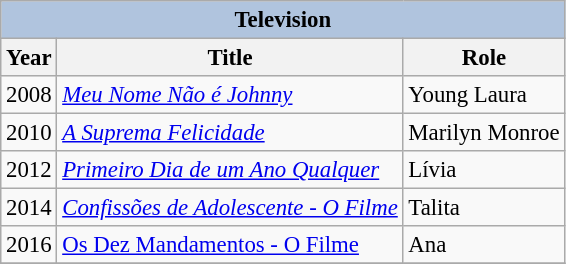<table class="wikitable" style="font-size: 95%;">
<tr>
<th colspan="4" style="background: LightSteelBlue;">Television</th>
</tr>
<tr>
<th>Year</th>
<th>Title</th>
<th>Role</th>
</tr>
<tr>
<td>2008</td>
<td><em><a href='#'>Meu Nome Não é Johnny</a></em></td>
<td>Young Laura</td>
</tr>
<tr>
<td>2010</td>
<td><em><a href='#'>A Suprema Felicidade</a></em></td>
<td>Marilyn Monroe</td>
</tr>
<tr>
<td>2012</td>
<td><em><a href='#'>Primeiro Dia de um Ano Qualquer</a></em></td>
<td>Lívia</td>
</tr>
<tr>
<td>2014</td>
<td><em><a href='#'>Confissões de Adolescente - O Filme</a></em></td>
<td>Talita</td>
</tr>
<tr>
<td>2016</td>
<td><a href='#'>Os Dez Mandamentos - O Filme</a></td>
<td>Ana</td>
</tr>
<tr>
</tr>
</table>
